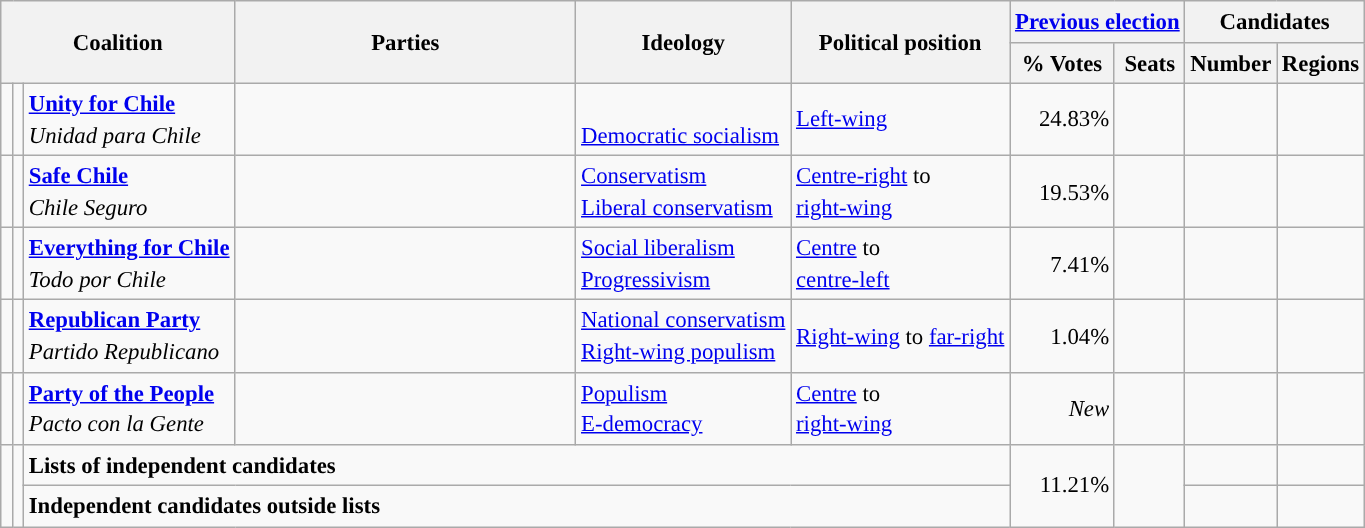<table class="wikitable" style="line-height:1.35em; font-size:95%; text-align:left;">
<tr>
<th colspan="3" rowspan="2">Coalition</th>
<th rowspan="2" width="25%">Parties</th>
<th rowspan="2">Ideology</th>
<th rowspan="2">Political position</th>
<th colspan="2"><a href='#'>Previous election</a></th>
<th colspan="2">Candidates</th>
</tr>
<tr>
<th>% Votes</th>
<th>Seats</th>
<th>Number</th>
<th>Regions</th>
</tr>
<tr>
<td width="1"></td>
<td align="center"></td>
<td><strong><a href='#'>Unity for Chile</a></strong><br><em>Unidad para Chile</em></td>
<td></td>
<td><br><a href='#'>Democratic socialism</a><br></td>
<td><a href='#'>Left-wing</a></td>
<td align="right">24.83%</td>
<td></td>
<td align="right"></td>
<td align="right"></td>
</tr>
<tr>
<td></td>
<td align="center"></td>
<td><strong><a href='#'>Safe Chile</a></strong><br><em>Chile Seguro</em></td>
<td></td>
<td><a href='#'>Conservatism</a><br><a href='#'>Liberal conservatism</a></td>
<td><a href='#'>Centre-right</a> to<br><a href='#'>right-wing</a></td>
<td align="right">19.53%</td>
<td></td>
<td align="right"></td>
<td align="right"></td>
</tr>
<tr>
<td></td>
<td align="center"></td>
<td><strong><a href='#'>Everything for Chile</a></strong><br><em>Todo por Chile</em></td>
<td></td>
<td><a href='#'>Social liberalism</a><br><a href='#'>Progressivism</a></td>
<td><a href='#'>Centre</a> to<br><a href='#'>centre-left</a></td>
<td align="right">7.41%</td>
<td></td>
<td align="right"></td>
<td align="right"></td>
</tr>
<tr>
<td></td>
<td align="center"></td>
<td><strong><a href='#'>Republican Party</a></strong><br><em>Partido Republicano</em></td>
<td></td>
<td><a href='#'>National conservatism</a><br><a href='#'>Right-wing populism</a></td>
<td><a href='#'>Right-wing</a> to <a href='#'>far-right</a></td>
<td align="right">1.04%</td>
<td></td>
<td align="right"></td>
<td align="right"></td>
</tr>
<tr>
<td></td>
<td align="center"></td>
<td><strong><a href='#'>Party of the People</a></strong><br><em>Pacto con la Gente</em></td>
<td></td>
<td><a href='#'>Populism</a><br><a href='#'>E-democracy</a></td>
<td><a href='#'>Centre</a> to<br><a href='#'>right-wing</a></td>
<td align="right"><em>New</em></td>
<td></td>
<td align="right"></td>
<td align="right"></td>
</tr>
<tr>
<td rowspan="2"></td>
<td rowspan="2"></td>
<td colspan="4"><strong>Lists of independent candidates</strong></td>
<td rowspan="2" align="right">11.21%</td>
<td rowspan="2"></td>
<td align="right"></td>
<td align="right"></td>
</tr>
<tr>
<td colspan="4"><strong>Independent candidates outside lists</strong></td>
<td align="right"></td>
<td align="right"></td>
</tr>
</table>
